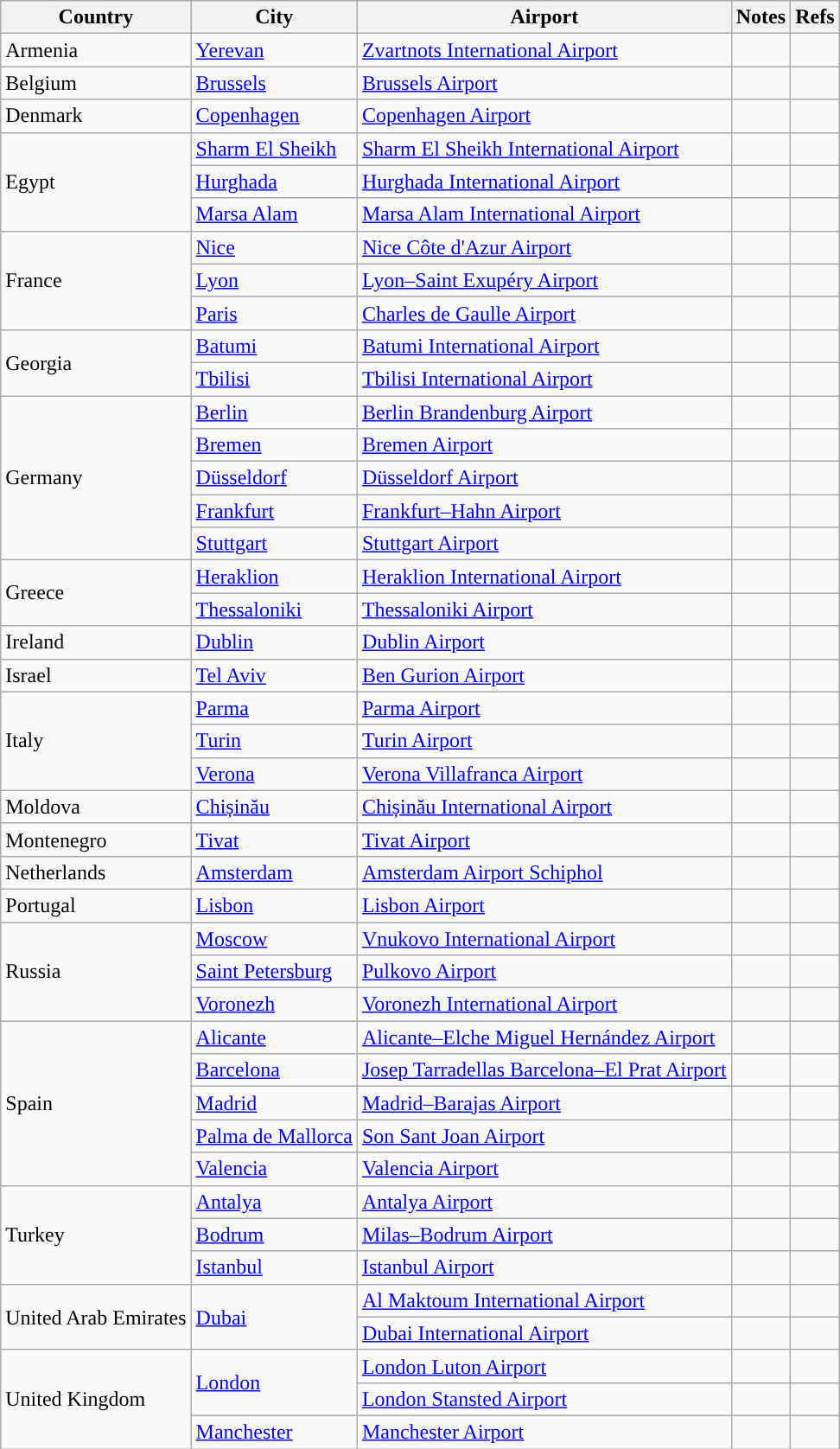<table class="sortable wikitable">
<tr>
<th>Country</th>
<th>City</th>
<th>Airport</th>
<th>Notes</th>
<th class="unsortable">Refs</th>
</tr>
<tr>
<td>Armenia</td>
<td><a href='#'>Yerevan</a></td>
<td><a href='#'>Zvartnots International Airport</a></td>
<td></td>
<td></td>
</tr>
<tr>
<td>Belgium</td>
<td><a href='#'>Brussels</a></td>
<td><a href='#'>Brussels Airport</a></td>
<td align=center></td>
<td align=center></td>
</tr>
<tr>
<td>Denmark</td>
<td><a href='#'>Copenhagen</a></td>
<td><a href='#'>Copenhagen Airport</a></td>
<td></td>
<td align=center></td>
</tr>
<tr>
<td rowspan="3">Egypt</td>
<td><a href='#'>Sharm El Sheikh</a></td>
<td><a href='#'>Sharm El Sheikh International Airport</a></td>
<td></td>
<td align="center"></td>
</tr>
<tr>
<td><a href='#'>Hurghada</a></td>
<td><a href='#'>Hurghada International Airport</a></td>
<td></td>
<td align="center"></td>
</tr>
<tr>
<td><a href='#'>Marsa Alam</a></td>
<td><a href='#'>Marsa Alam International Airport</a></td>
<td></td>
<td align="center"></td>
</tr>
<tr>
<td rowspan="3">France</td>
<td><a href='#'>Nice</a></td>
<td><a href='#'>Nice Côte d'Azur Airport</a></td>
<td></td>
<td align=center></td>
</tr>
<tr>
<td><a href='#'>Lyon</a></td>
<td><a href='#'>Lyon–Saint Exupéry Airport</a></td>
<td></td>
<td align=center></td>
</tr>
<tr>
<td><a href='#'>Paris</a></td>
<td><a href='#'>Charles de Gaulle Airport</a></td>
<td align=center></td>
<td align=center></td>
</tr>
<tr>
<td rowspan="2">Georgia</td>
<td><a href='#'>Batumi</a></td>
<td><a href='#'>Batumi International Airport</a></td>
<td></td>
<td align=center></td>
</tr>
<tr>
<td><a href='#'>Tbilisi</a></td>
<td><a href='#'>Tbilisi International Airport</a></td>
<td align=center></td>
<td align=center></td>
</tr>
<tr>
<td rowspan="5">Germany</td>
<td><a href='#'>Berlin</a></td>
<td><a href='#'>Berlin Brandenburg Airport</a></td>
<td align=center></td>
<td align=center></td>
</tr>
<tr>
<td><a href='#'>Bremen</a></td>
<td><a href='#'>Bremen Airport</a></td>
<td></td>
<td align=center></td>
</tr>
<tr>
<td><a href='#'>Düsseldorf</a></td>
<td><a href='#'>Düsseldorf Airport</a></td>
<td align=center></td>
<td align=center></td>
</tr>
<tr>
<td><a href='#'>Frankfurt</a></td>
<td><a href='#'>Frankfurt–Hahn Airport</a></td>
<td align=center></td>
<td align=center></td>
</tr>
<tr>
<td><a href='#'>Stuttgart</a></td>
<td><a href='#'>Stuttgart Airport</a></td>
<td></td>
<td align=center></td>
</tr>
<tr>
<td rowspan="2">Greece</td>
<td><a href='#'>Heraklion</a></td>
<td><a href='#'>Heraklion International Airport</a></td>
<td></td>
<td align="center"></td>
</tr>
<tr>
<td><a href='#'>Thessaloniki</a></td>
<td><a href='#'>Thessaloniki Airport</a></td>
<td align=center></td>
<td align=center></td>
</tr>
<tr>
<td>Ireland</td>
<td><a href='#'>Dublin</a></td>
<td><a href='#'>Dublin Airport</a></td>
<td align=center></td>
<td align=center></td>
</tr>
<tr>
<td>Israel</td>
<td><a href='#'>Tel Aviv</a></td>
<td><a href='#'>Ben Gurion Airport</a></td>
<td align=center></td>
<td align=center></td>
</tr>
<tr>
<td rowspan="3">Italy</td>
<td><a href='#'>Parma</a></td>
<td><a href='#'>Parma Airport</a></td>
<td align=center></td>
<td align=center></td>
</tr>
<tr>
<td><a href='#'>Turin</a></td>
<td><a href='#'>Turin Airport</a></td>
<td></td>
<td align=center></td>
</tr>
<tr>
<td><a href='#'>Verona</a></td>
<td><a href='#'>Verona Villafranca Airport</a></td>
<td align=center></td>
<td align=center></td>
</tr>
<tr>
<td>Moldova</td>
<td><a href='#'>Chișinău</a></td>
<td><a href='#'>Chișinău International Airport</a></td>
<td></td>
<td align=center></td>
</tr>
<tr>
<td>Montenegro</td>
<td><a href='#'>Tivat</a></td>
<td><a href='#'>Tivat Airport</a></td>
<td></td>
<td></td>
</tr>
<tr>
<td>Netherlands</td>
<td><a href='#'>Amsterdam</a></td>
<td><a href='#'>Amsterdam Airport Schiphol</a></td>
<td align=center></td>
<td align=center></td>
</tr>
<tr>
<td>Portugal</td>
<td><a href='#'>Lisbon</a></td>
<td><a href='#'>Lisbon Airport</a></td>
<td align=center></td>
<td align=center></td>
</tr>
<tr>
<td rowspan="3">Russia</td>
<td><a href='#'>Moscow</a></td>
<td><a href='#'>Vnukovo International Airport</a></td>
<td></td>
<td align=center></td>
</tr>
<tr>
<td><a href='#'>Saint Petersburg</a></td>
<td><a href='#'>Pulkovo Airport</a></td>
<td></td>
<td align=center></td>
</tr>
<tr>
<td><a href='#'>Voronezh</a></td>
<td><a href='#'>Voronezh International Airport</a></td>
<td></td>
<td align=center></td>
</tr>
<tr>
<td rowspan="5">Spain</td>
<td><a href='#'>Alicante</a></td>
<td><a href='#'>Alicante–Elche Miguel Hernández Airport</a></td>
<td></td>
<td align=center></td>
</tr>
<tr>
<td><a href='#'>Barcelona</a></td>
<td><a href='#'>Josep Tarradellas Barcelona–El Prat Airport</a></td>
<td></td>
<td></td>
</tr>
<tr>
<td><a href='#'>Madrid</a></td>
<td><a href='#'>Madrid–Barajas Airport</a></td>
<td></td>
<td></td>
</tr>
<tr>
<td><a href='#'>Palma de Mallorca</a></td>
<td><a href='#'>Son Sant Joan Airport</a></td>
<td></td>
<td align=center></td>
</tr>
<tr>
<td><a href='#'>Valencia</a></td>
<td><a href='#'>Valencia Airport</a></td>
<td></td>
<td></td>
</tr>
<tr>
<td rowspan="3">Turkey</td>
<td><a href='#'>Antalya</a></td>
<td><a href='#'>Antalya Airport</a></td>
<td></td>
<td></td>
</tr>
<tr>
<td><a href='#'>Bodrum</a></td>
<td><a href='#'>Milas–Bodrum Airport</a></td>
<td></td>
<td></td>
</tr>
<tr>
<td><a href='#'>Istanbul</a></td>
<td><a href='#'>Istanbul Airport</a></td>
<td align=center></td>
<td align=center></td>
</tr>
<tr>
<td rowspan="2">United Arab Emirates</td>
<td rowspan="2"><a href='#'>Dubai</a></td>
<td><a href='#'>Al Maktoum International Airport</a></td>
<td></td>
<td align=center></td>
</tr>
<tr>
<td><a href='#'>Dubai International Airport</a></td>
<td align=center></td>
<td align=center></td>
</tr>
<tr>
<td rowspan="3">United Kingdom</td>
<td rowspan="2"><a href='#'>London</a></td>
<td><a href='#'>London Luton Airport</a></td>
<td align=center></td>
<td align=center></td>
</tr>
<tr>
<td><a href='#'>London Stansted Airport</a></td>
<td align=center></td>
<td align=center></td>
</tr>
<tr>
<td><a href='#'>Manchester</a></td>
<td><a href='#'>Manchester Airport</a></td>
<td></td>
<td></td>
</tr>
</table>
